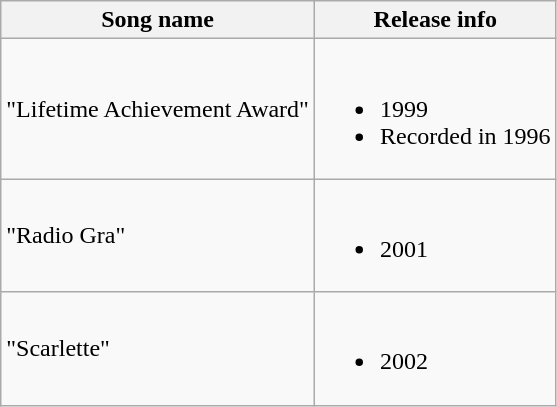<table class="wikitable">
<tr>
<th>Song name</th>
<th>Release info</th>
</tr>
<tr>
<td>"Lifetime Achievement Award"</td>
<td><br><ul><li>1999</li><li>Recorded in 1996</li></ul></td>
</tr>
<tr>
<td>"Radio Gra"</td>
<td><br><ul><li>2001</li></ul></td>
</tr>
<tr>
<td>"Scarlette"</td>
<td><br><ul><li>2002</li></ul></td>
</tr>
</table>
